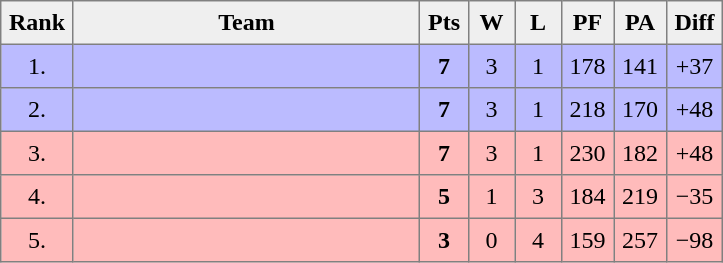<table style=border-collapse:collapse border=1 cellspacing=0 cellpadding=5>
<tr align=center bgcolor=#efefef>
<th width=20>Rank</th>
<th width=220>Team</th>
<th width=20>Pts</th>
<th width=20>W</th>
<th width=20>L</th>
<th width=20>PF</th>
<th width=20>PA</th>
<th width=20>Diff</th>
</tr>
<tr align=center bgcolor="#BBBBFF">
<td>1.</td>
<td align=left></td>
<td><strong>7</strong></td>
<td>3</td>
<td>1</td>
<td>178</td>
<td>141</td>
<td>+37</td>
</tr>
<tr align=center bgcolor="#BBBBFF">
<td>2.</td>
<td align=left></td>
<td><strong>7</strong></td>
<td>3</td>
<td>1</td>
<td>218</td>
<td>170</td>
<td>+48</td>
</tr>
<tr align=center bgcolor="#ffbbbb">
<td>3.</td>
<td align=left></td>
<td><strong>7</strong></td>
<td>3</td>
<td>1</td>
<td>230</td>
<td>182</td>
<td>+48</td>
</tr>
<tr align=center bgcolor="#ffbbbb">
<td>4.</td>
<td align=left></td>
<td><strong>5</strong></td>
<td>1</td>
<td>3</td>
<td>184</td>
<td>219</td>
<td>−35</td>
</tr>
<tr align=center bgcolor="#ffbbbb">
<td>5.</td>
<td align=left></td>
<td><strong>3</strong></td>
<td>0</td>
<td>4</td>
<td>159</td>
<td>257</td>
<td>−98</td>
</tr>
</table>
